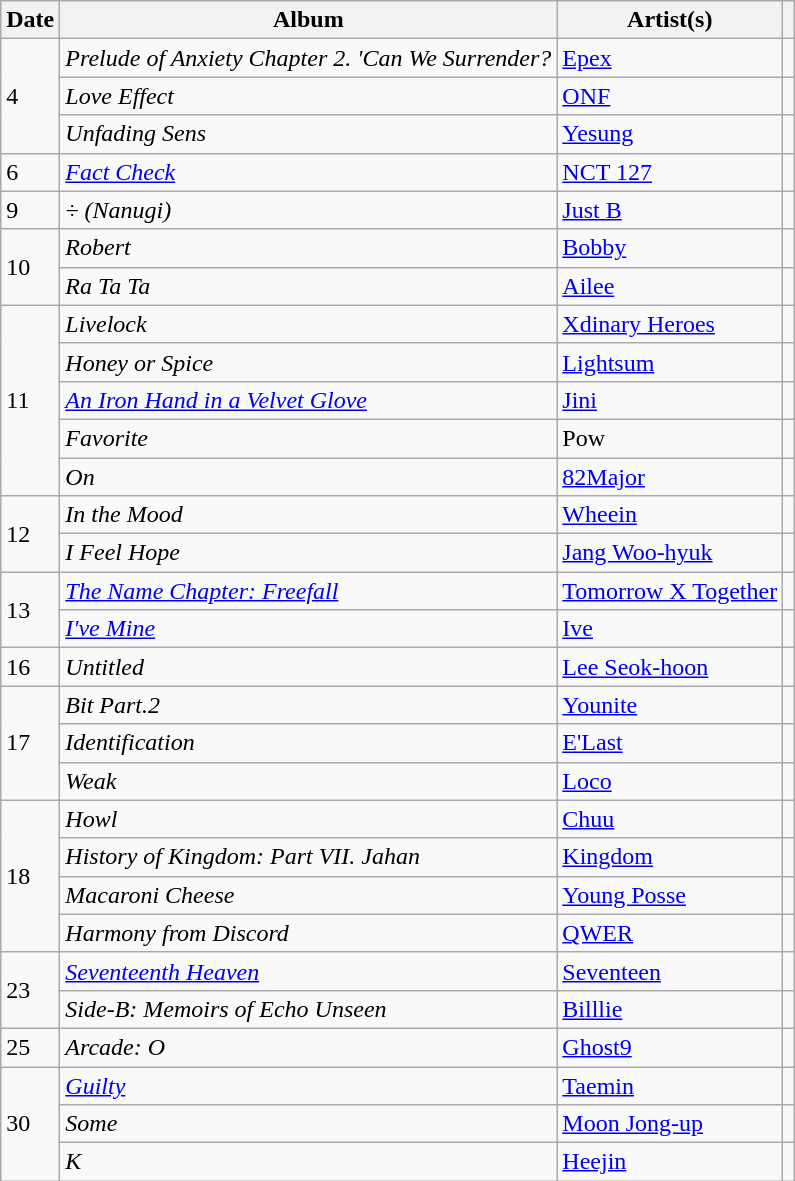<table class="wikitable">
<tr>
<th>Date</th>
<th>Album</th>
<th>Artist(s)</th>
<th></th>
</tr>
<tr>
<td rowspan="3">4</td>
<td><em>Prelude of Anxiety Chapter 2. 'Can We Surrender?</em></td>
<td><a href='#'>Epex</a></td>
<td></td>
</tr>
<tr>
<td><em>Love Effect</em></td>
<td><a href='#'>ONF</a></td>
<td></td>
</tr>
<tr>
<td><em>Unfading Sens</em></td>
<td><a href='#'>Yesung</a></td>
<td></td>
</tr>
<tr>
<td>6</td>
<td><em><a href='#'>Fact Check</a></em></td>
<td><a href='#'>NCT 127</a></td>
<td></td>
</tr>
<tr>
<td>9</td>
<td><em>÷ (Nanugi)</em></td>
<td><a href='#'>Just B</a></td>
<td></td>
</tr>
<tr>
<td rowspan="2">10</td>
<td><em>Robert</em></td>
<td><a href='#'>Bobby</a></td>
<td></td>
</tr>
<tr>
<td><em>Ra Ta Ta</em></td>
<td><a href='#'>Ailee</a></td>
<td></td>
</tr>
<tr>
<td rowspan="5">11</td>
<td><em>Livelock</em></td>
<td><a href='#'>Xdinary Heroes</a></td>
<td></td>
</tr>
<tr>
<td><em>Honey or Spice</em></td>
<td><a href='#'>Lightsum</a></td>
<td></td>
</tr>
<tr>
<td><em><a href='#'>An Iron Hand in a Velvet Glove</a></em></td>
<td><a href='#'>Jini</a></td>
<td></td>
</tr>
<tr>
<td><em>Favorite</em></td>
<td>Pow</td>
<td></td>
</tr>
<tr>
<td><em>On</em></td>
<td><a href='#'>82Major</a></td>
<td></td>
</tr>
<tr>
<td rowspan="2">12</td>
<td><em>In the Mood</em></td>
<td><a href='#'>Wheein</a></td>
<td></td>
</tr>
<tr>
<td><em>I Feel Hope</em></td>
<td><a href='#'>Jang Woo-hyuk</a></td>
<td></td>
</tr>
<tr>
<td rowspan="2">13</td>
<td><em><a href='#'>The Name Chapter: Freefall</a></em></td>
<td><a href='#'>Tomorrow X Together</a></td>
<td></td>
</tr>
<tr>
<td><em><a href='#'>I've Mine</a></em></td>
<td><a href='#'>Ive</a></td>
<td></td>
</tr>
<tr>
<td>16</td>
<td><em>Untitled</em></td>
<td><a href='#'>Lee Seok-hoon</a></td>
<td></td>
</tr>
<tr>
<td rowspan="3">17</td>
<td><em>Bit Part.2</em></td>
<td><a href='#'>Younite</a></td>
<td></td>
</tr>
<tr>
<td><em>Identification</em></td>
<td><a href='#'>E'Last</a></td>
<td></td>
</tr>
<tr>
<td><em>Weak</em></td>
<td><a href='#'>Loco</a></td>
<td></td>
</tr>
<tr>
<td rowspan="4">18</td>
<td><em>Howl</em></td>
<td><a href='#'>Chuu</a></td>
<td></td>
</tr>
<tr>
<td><em>History of Kingdom: Part VII. Jahan</em></td>
<td><a href='#'>Kingdom</a></td>
<td></td>
</tr>
<tr>
<td><em>Macaroni Cheese</em></td>
<td><a href='#'>Young Posse</a></td>
<td></td>
</tr>
<tr>
<td><em>Harmony from Discord</em></td>
<td><a href='#'>QWER</a></td>
<td></td>
</tr>
<tr>
<td rowspan="2">23</td>
<td><em><a href='#'>Seventeenth Heaven</a></em></td>
<td><a href='#'>Seventeen</a></td>
<td></td>
</tr>
<tr>
<td><em>Side-B: Memoirs of Echo Unseen</em></td>
<td><a href='#'>Billlie</a></td>
<td></td>
</tr>
<tr>
<td>25</td>
<td><em>Arcade: O</em></td>
<td><a href='#'>Ghost9</a></td>
<td></td>
</tr>
<tr>
<td rowspan="3">30</td>
<td><em><a href='#'>Guilty</a></em></td>
<td><a href='#'>Taemin</a></td>
<td></td>
</tr>
<tr>
<td><em>Some</em></td>
<td><a href='#'>Moon Jong-up</a></td>
<td></td>
</tr>
<tr>
<td><em>K</em></td>
<td><a href='#'>Heejin</a></td>
<td></td>
</tr>
</table>
